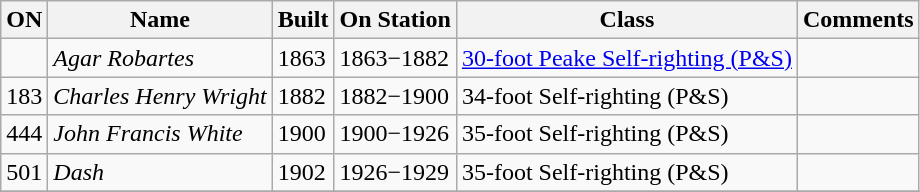<table class="wikitable">
<tr>
<th>ON</th>
<th>Name</th>
<th>Built</th>
<th>On Station</th>
<th>Class</th>
<th>Comments</th>
</tr>
<tr>
<td></td>
<td><em>Agar Robartes</em></td>
<td>1863</td>
<td>1863−1882</td>
<td><a href='#'>30-foot Peake Self-righting (P&S)</a></td>
<td></td>
</tr>
<tr>
<td>183</td>
<td><em>Charles Henry Wright</em></td>
<td>1882</td>
<td>1882−1900</td>
<td>34-foot Self-righting (P&S)</td>
<td></td>
</tr>
<tr>
<td>444</td>
<td><em>John Francis White</em></td>
<td>1900</td>
<td>1900−1926</td>
<td>35-foot Self-righting (P&S)</td>
<td></td>
</tr>
<tr>
<td>501</td>
<td><em>Dash</em></td>
<td>1902</td>
<td>1926−1929</td>
<td>35-foot Self-righting (P&S)</td>
<td></td>
</tr>
<tr>
</tr>
</table>
